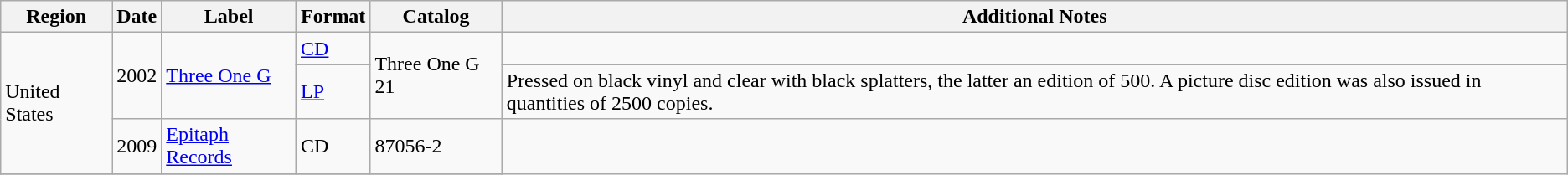<table class="wikitable">
<tr>
<th>Region</th>
<th>Date</th>
<th>Label</th>
<th>Format</th>
<th>Catalog</th>
<th>Additional Notes</th>
</tr>
<tr>
<td rowspan="3">United States</td>
<td rowspan="2">2002</td>
<td rowspan="2"><a href='#'>Three One G</a></td>
<td><a href='#'>CD</a></td>
<td rowspan="2">Three One G 21</td>
</tr>
<tr>
<td><a href='#'>LP</a></td>
<td>Pressed on black vinyl and clear with black splatters, the latter an edition of 500. A picture disc edition was also issued in quantities of 2500 copies.</td>
</tr>
<tr>
<td>2009</td>
<td><a href='#'>Epitaph Records</a></td>
<td>CD</td>
<td>87056-2</td>
</tr>
<tr>
</tr>
</table>
